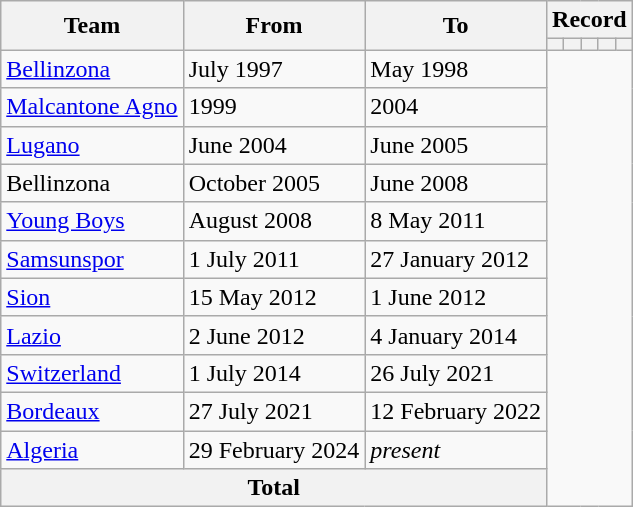<table class=wikitable style="text-align: center">
<tr>
<th rowspan=2>Team</th>
<th rowspan=2>From</th>
<th rowspan=2>To</th>
<th colspan=5>Record</th>
</tr>
<tr>
<th></th>
<th></th>
<th></th>
<th></th>
<th></th>
</tr>
<tr>
<td align=left><a href='#'>Bellinzona</a></td>
<td align=left>July 1997</td>
<td align=left>May 1998<br></td>
</tr>
<tr>
<td align=left><a href='#'>Malcantone Agno</a></td>
<td align=left>1999</td>
<td align=left>2004<br></td>
</tr>
<tr>
<td align=left><a href='#'>Lugano</a></td>
<td align=left>June 2004</td>
<td align=left>June 2005<br></td>
</tr>
<tr>
<td align=left>Bellinzona</td>
<td align=left>October 2005</td>
<td align=left>June 2008<br></td>
</tr>
<tr>
<td align=left><a href='#'>Young Boys</a></td>
<td align=left>August 2008</td>
<td align=left>8 May 2011<br></td>
</tr>
<tr>
<td align=left><a href='#'>Samsunspor</a></td>
<td align=left>1 July 2011</td>
<td align=left>27 January 2012<br></td>
</tr>
<tr>
<td align=left><a href='#'>Sion</a></td>
<td align=left>15 May 2012</td>
<td align=left>1 June 2012<br></td>
</tr>
<tr>
<td align=left><a href='#'>Lazio</a></td>
<td align=left>2 June 2012</td>
<td align=left>4 January 2014<br></td>
</tr>
<tr>
<td align=left><a href='#'>Switzerland</a></td>
<td align=left>1 July 2014</td>
<td align=left>26 July 2021<br></td>
</tr>
<tr>
<td align=left><a href='#'>Bordeaux</a></td>
<td align=left>27 July 2021</td>
<td align=left>12 February 2022<br></td>
</tr>
<tr>
<td align=left><a href='#'>Algeria</a></td>
<td align=left>29 February 2024</td>
<td align=left><em>present</em><br></td>
</tr>
<tr>
<th colspan=3>Total<br></th>
</tr>
</table>
